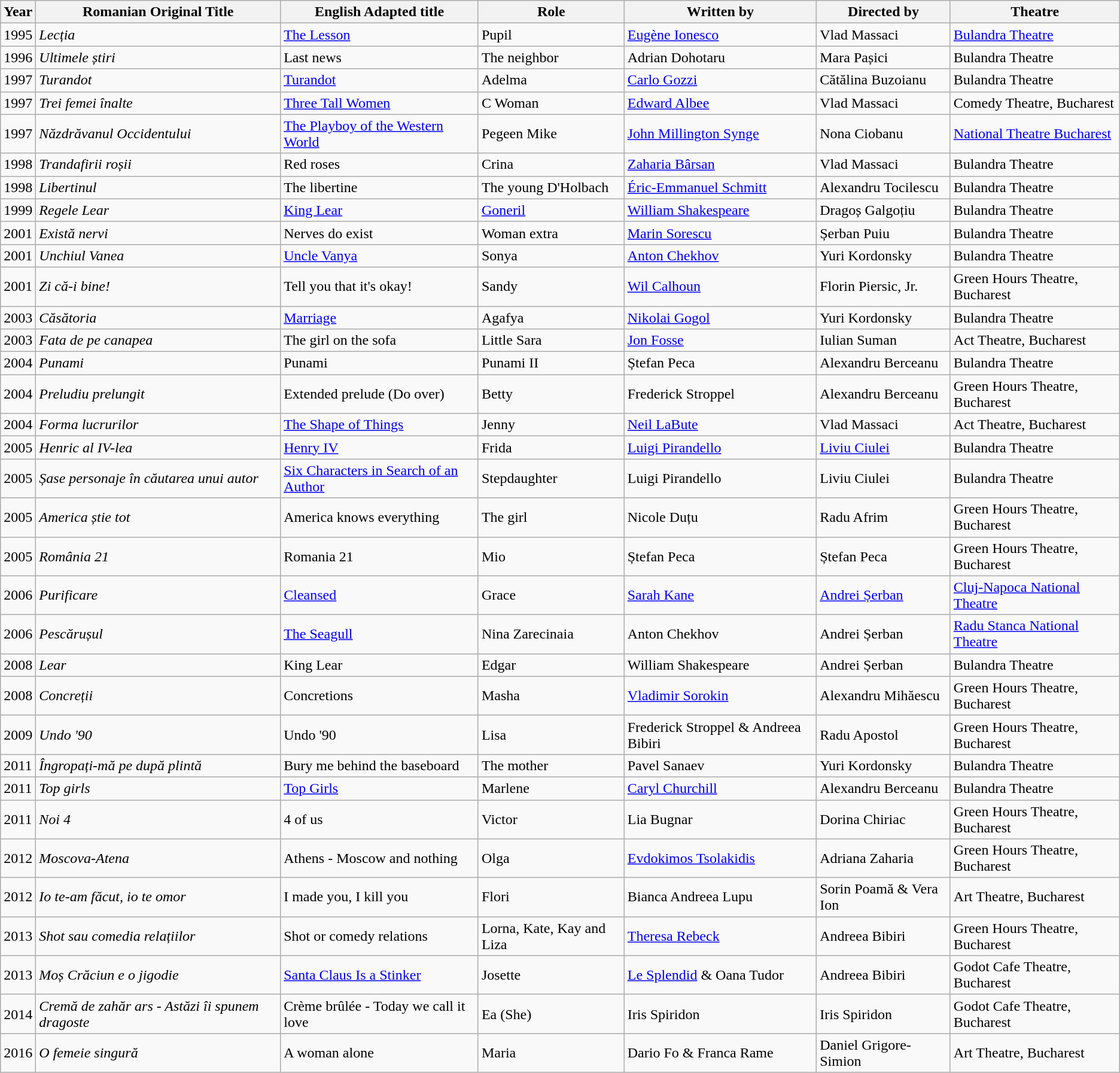<table class="wikitable sortable">
<tr>
<th>Year</th>
<th>Romanian Original Title</th>
<th>English Adapted title</th>
<th>Role</th>
<th>Written by</th>
<th>Directed by</th>
<th>Theatre</th>
</tr>
<tr>
<td>1995</td>
<td><em>Lecția</em></td>
<td><a href='#'>The Lesson</a></td>
<td>Pupil</td>
<td><a href='#'>Eugène Ionesco</a></td>
<td>Vlad Massaci</td>
<td><a href='#'>Bulandra Theatre</a></td>
</tr>
<tr>
<td>1996</td>
<td><em>Ultimele știri</em></td>
<td>Last news</td>
<td>The neighbor</td>
<td>Adrian Dohotaru</td>
<td>Mara Pașici</td>
<td>Bulandra Theatre</td>
</tr>
<tr>
<td>1997</td>
<td><em>Turandot</em></td>
<td><a href='#'>Turandot</a></td>
<td>Adelma</td>
<td><a href='#'>Carlo Gozzi</a></td>
<td>Cătălina Buzoianu</td>
<td>Bulandra Theatre</td>
</tr>
<tr>
<td>1997</td>
<td><em>Trei femei înalte</em></td>
<td><a href='#'>Three Tall Women</a></td>
<td>C Woman</td>
<td><a href='#'>Edward Albee</a></td>
<td>Vlad Massaci</td>
<td>Comedy Theatre, Bucharest</td>
</tr>
<tr>
<td>1997</td>
<td><em>Năzdrăvanul Occidentului</em></td>
<td><a href='#'>The Playboy of the Western World</a></td>
<td>Pegeen Mike</td>
<td><a href='#'>John Millington Synge</a></td>
<td>Nona Ciobanu</td>
<td><a href='#'>National Theatre Bucharest</a></td>
</tr>
<tr>
<td>1998</td>
<td><em>Trandafirii roșii</em></td>
<td>Red roses</td>
<td>Crina</td>
<td><a href='#'>Zaharia Bârsan</a></td>
<td>Vlad Massaci</td>
<td>Bulandra Theatre</td>
</tr>
<tr>
<td>1998</td>
<td><em>Libertinul</em></td>
<td>The libertine</td>
<td>The young D'Holbach</td>
<td><a href='#'>Éric-Emmanuel Schmitt</a></td>
<td>Alexandru Tocilescu</td>
<td>Bulandra Theatre</td>
</tr>
<tr>
<td>1999</td>
<td><em>Regele Lear</em></td>
<td><a href='#'>King Lear</a></td>
<td><a href='#'>Goneril</a></td>
<td><a href='#'>William Shakespeare</a></td>
<td>Dragoș Galgoțiu</td>
<td>Bulandra Theatre</td>
</tr>
<tr>
<td>2001</td>
<td><em>Există nervi</em></td>
<td>Nerves do exist</td>
<td>Woman extra</td>
<td><a href='#'>Marin Sorescu</a></td>
<td>Șerban Puiu</td>
<td>Bulandra Theatre</td>
</tr>
<tr>
<td>2001</td>
<td><em>Unchiul Vanea</em></td>
<td><a href='#'>Uncle Vanya</a></td>
<td>Sonya</td>
<td><a href='#'>Anton Chekhov</a></td>
<td>Yuri Kordonsky</td>
<td>Bulandra Theatre</td>
</tr>
<tr>
<td>2001</td>
<td><em>Zi că-i bine!</em></td>
<td>Tell you that it's okay!</td>
<td>Sandy</td>
<td><a href='#'>Wil Calhoun</a></td>
<td>Florin Piersic, Jr.</td>
<td>Green Hours Theatre, Bucharest</td>
</tr>
<tr>
<td>2003</td>
<td><em>Căsătoria</em></td>
<td><a href='#'>Marriage</a></td>
<td>Agafya</td>
<td><a href='#'>Nikolai Gogol</a></td>
<td>Yuri Kordonsky</td>
<td>Bulandra Theatre</td>
</tr>
<tr>
<td>2003</td>
<td><em>Fata de pe canapea</em></td>
<td>The girl on the sofa</td>
<td>Little Sara</td>
<td><a href='#'>Jon Fosse</a></td>
<td>Iulian Suman</td>
<td>Act Theatre, Bucharest</td>
</tr>
<tr>
<td>2004</td>
<td><em>Punami</em></td>
<td>Punami</td>
<td>Punami II</td>
<td>Ștefan Peca</td>
<td>Alexandru Berceanu</td>
<td>Bulandra Theatre</td>
</tr>
<tr>
<td>2004</td>
<td><em>Preludiu prelungit</em></td>
<td>Extended prelude (Do over)</td>
<td>Betty</td>
<td>Frederick Stroppel</td>
<td>Alexandru Berceanu</td>
<td>Green Hours Theatre, Bucharest</td>
</tr>
<tr>
<td>2004</td>
<td><em>Forma lucrurilor</em></td>
<td><a href='#'>The Shape of Things</a></td>
<td>Jenny</td>
<td><a href='#'>Neil LaBute</a></td>
<td>Vlad Massaci</td>
<td>Act Theatre, Bucharest</td>
</tr>
<tr>
<td>2005</td>
<td><em>Henric al IV-lea</em></td>
<td><a href='#'>Henry IV</a></td>
<td>Frida</td>
<td><a href='#'>Luigi Pirandello</a></td>
<td><a href='#'>Liviu Ciulei</a></td>
<td>Bulandra Theatre</td>
</tr>
<tr>
<td>2005</td>
<td><em>Șase personaje în căutarea unui autor</em></td>
<td><a href='#'>Six Characters in Search of an Author</a></td>
<td>Stepdaughter</td>
<td>Luigi Pirandello</td>
<td>Liviu Ciulei</td>
<td>Bulandra Theatre</td>
</tr>
<tr>
<td>2005</td>
<td><em>America știe tot</em></td>
<td>America knows everything</td>
<td>The girl</td>
<td>Nicole Duțu</td>
<td>Radu Afrim</td>
<td>Green Hours Theatre, Bucharest</td>
</tr>
<tr>
<td>2005</td>
<td><em>România 21</em></td>
<td>Romania 21</td>
<td>Mio</td>
<td>Ștefan Peca</td>
<td>Ștefan Peca</td>
<td>Green Hours Theatre, Bucharest</td>
</tr>
<tr>
<td>2006</td>
<td><em>Purificare</em></td>
<td><a href='#'>Cleansed</a></td>
<td>Grace</td>
<td><a href='#'>Sarah Kane</a></td>
<td><a href='#'>Andrei Șerban</a></td>
<td><a href='#'>Cluj-Napoca National Theatre</a></td>
</tr>
<tr>
<td>2006</td>
<td><em>Pescărușul</em></td>
<td><a href='#'>The Seagull</a></td>
<td>Nina Zarecinaia</td>
<td>Anton Chekhov</td>
<td>Andrei Șerban</td>
<td><a href='#'>Radu Stanca National Theatre</a></td>
</tr>
<tr>
<td>2008</td>
<td><em>Lear</em></td>
<td>King Lear</td>
<td>Edgar</td>
<td>William Shakespeare</td>
<td>Andrei Șerban</td>
<td>Bulandra Theatre</td>
</tr>
<tr>
<td>2008</td>
<td><em>Concreții</em></td>
<td>Concretions</td>
<td>Masha</td>
<td><a href='#'>Vladimir Sorokin</a></td>
<td>Alexandru Mihăescu</td>
<td>Green Hours Theatre, Bucharest</td>
</tr>
<tr>
<td>2009</td>
<td><em>Undo '90</em></td>
<td>Undo '90</td>
<td>Lisa</td>
<td>Frederick Stroppel & Andreea Bibiri</td>
<td>Radu Apostol</td>
<td>Green Hours Theatre, Bucharest</td>
</tr>
<tr>
<td>2011</td>
<td><em>Îngropați-mă pe după plintă</em></td>
<td>Bury me behind the baseboard</td>
<td>The mother</td>
<td>Pavel Sanaev</td>
<td>Yuri Kordonsky</td>
<td>Bulandra Theatre</td>
</tr>
<tr>
<td>2011</td>
<td><em>Top girls</em></td>
<td><a href='#'>Top Girls</a></td>
<td>Marlene</td>
<td><a href='#'>Caryl Churchill</a></td>
<td>Alexandru Berceanu</td>
<td>Bulandra Theatre</td>
</tr>
<tr>
<td>2011</td>
<td><em>Noi 4</em></td>
<td>4 of us</td>
<td>Victor</td>
<td>Lia Bugnar</td>
<td>Dorina Chiriac</td>
<td>Green Hours Theatre, Bucharest</td>
</tr>
<tr>
<td>2012</td>
<td><em>Moscova-Atena</em></td>
<td>Athens - Moscow and nothing</td>
<td>Olga</td>
<td><a href='#'>Evdokimos Tsolakidis</a></td>
<td>Adriana Zaharia</td>
<td>Green Hours Theatre, Bucharest</td>
</tr>
<tr>
<td>2012</td>
<td><em>Io te-am făcut, io te omor</em></td>
<td>I made you, I kill you</td>
<td>Flori</td>
<td>Bianca Andreea Lupu</td>
<td>Sorin Poamă & Vera Ion</td>
<td>Art Theatre, Bucharest</td>
</tr>
<tr>
<td>2013</td>
<td><em>Shot sau comedia relațiilor</em></td>
<td>Shot or comedy relations</td>
<td>Lorna, Kate, Kay and Liza</td>
<td><a href='#'>Theresa Rebeck</a></td>
<td>Andreea Bibiri</td>
<td>Green Hours Theatre, Bucharest</td>
</tr>
<tr>
<td>2013</td>
<td><em>Moș Crăciun e o jigodie</em></td>
<td><a href='#'>Santa Claus Is a Stinker</a></td>
<td>Josette</td>
<td><a href='#'>Le Splendid</a> & Oana Tudor</td>
<td>Andreea Bibiri</td>
<td>Godot Cafe Theatre, Bucharest</td>
</tr>
<tr>
<td>2014</td>
<td><em>Cremă de zahăr ars - Astăzi îi spunem dragoste</em></td>
<td>Crème brûlée - Today we call it love</td>
<td>Ea (She)</td>
<td>Iris Spiridon</td>
<td>Iris Spiridon</td>
<td>Godot Cafe Theatre, Bucharest</td>
</tr>
<tr>
<td>2016</td>
<td><em>O femeie singură</em></td>
<td>A woman alone</td>
<td>Maria</td>
<td>Dario Fo & Franca Rame</td>
<td>Daniel Grigore-Simion</td>
<td>Art Theatre, Bucharest</td>
</tr>
</table>
